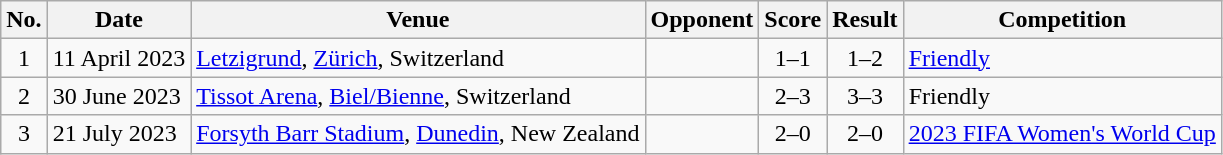<table class="wikitable sortable">
<tr>
<th scope="col">No.</th>
<th scope="col">Date</th>
<th scope="col">Venue</th>
<th scope="col">Opponent</th>
<th scope="col">Score</th>
<th scope="col">Result</th>
<th scope="col">Competition</th>
</tr>
<tr>
<td style="text-align:center">1</td>
<td>11 April 2023</td>
<td><a href='#'>Letzigrund</a>, <a href='#'>Zürich</a>, Switzerland</td>
<td></td>
<td style="text-align:center">1–1</td>
<td style="text-align:center">1–2</td>
<td><a href='#'>Friendly</a></td>
</tr>
<tr>
<td style="text-align:center">2</td>
<td>30 June 2023</td>
<td><a href='#'>Tissot Arena</a>, <a href='#'>Biel/Bienne</a>, Switzerland</td>
<td></td>
<td style="text-align:center">2–3</td>
<td style="text-align:center">3–3</td>
<td>Friendly</td>
</tr>
<tr>
<td style="text-align:center">3</td>
<td>21 July 2023</td>
<td><a href='#'>Forsyth Barr Stadium</a>, <a href='#'>Dunedin</a>, New Zealand</td>
<td></td>
<td style="text-align:center">2–0</td>
<td style="text-align:center">2–0</td>
<td><a href='#'>2023 FIFA Women's World Cup</a></td>
</tr>
</table>
